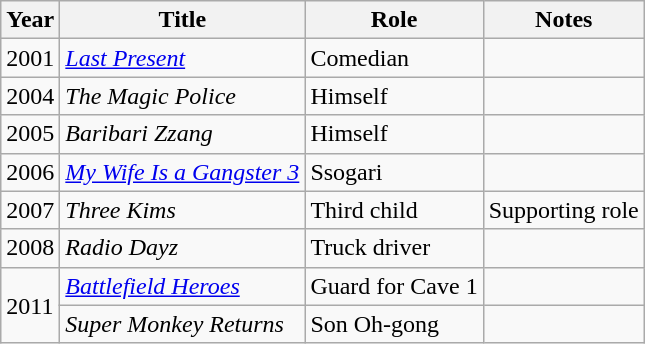<table class="wikitable">
<tr>
<th>Year</th>
<th>Title</th>
<th>Role</th>
<th>Notes</th>
</tr>
<tr>
<td>2001</td>
<td><em><a href='#'>Last Present</a></em></td>
<td>Comedian</td>
<td></td>
</tr>
<tr>
<td>2004</td>
<td><em>The Magic Police</em></td>
<td>Himself</td>
<td></td>
</tr>
<tr>
<td>2005</td>
<td><em>Baribari Zzang</em></td>
<td>Himself</td>
<td></td>
</tr>
<tr>
<td>2006</td>
<td><em><a href='#'>My Wife Is a Gangster 3</a></em></td>
<td>Ssogari</td>
<td></td>
</tr>
<tr>
<td>2007</td>
<td><em>Three Kims</em></td>
<td>Third child</td>
<td>Supporting role</td>
</tr>
<tr>
<td>2008</td>
<td><em>Radio Dayz</em></td>
<td>Truck driver</td>
<td></td>
</tr>
<tr>
<td rowspan=2>2011</td>
<td><em><a href='#'>Battlefield Heroes</a></em></td>
<td>Guard for Cave 1</td>
<td></td>
</tr>
<tr>
<td><em>Super Monkey Returns</em></td>
<td>Son Oh-gong</td>
<td Main role></td>
</tr>
</table>
